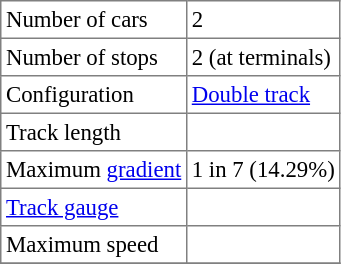<table border="1" cellspacing="0" cellpadding="3" style="border-collapse:collapse; font-size:95%; margin-right:10px; margin-bottom:5px;">
<tr>
<td>Number of cars</td>
<td>2</td>
</tr>
<tr>
<td>Number of stops</td>
<td>2 (at terminals)</td>
</tr>
<tr>
<td>Configuration</td>
<td><a href='#'>Double track</a></td>
</tr>
<tr>
<td>Track length</td>
<td></td>
</tr>
<tr>
<td>Maximum <a href='#'>gradient</a></td>
<td>1 in 7 (14.29%)</td>
</tr>
<tr>
<td><a href='#'>Track gauge</a></td>
<td></td>
</tr>
<tr>
<td>Maximum speed</td>
<td></td>
</tr>
<tr>
</tr>
</table>
